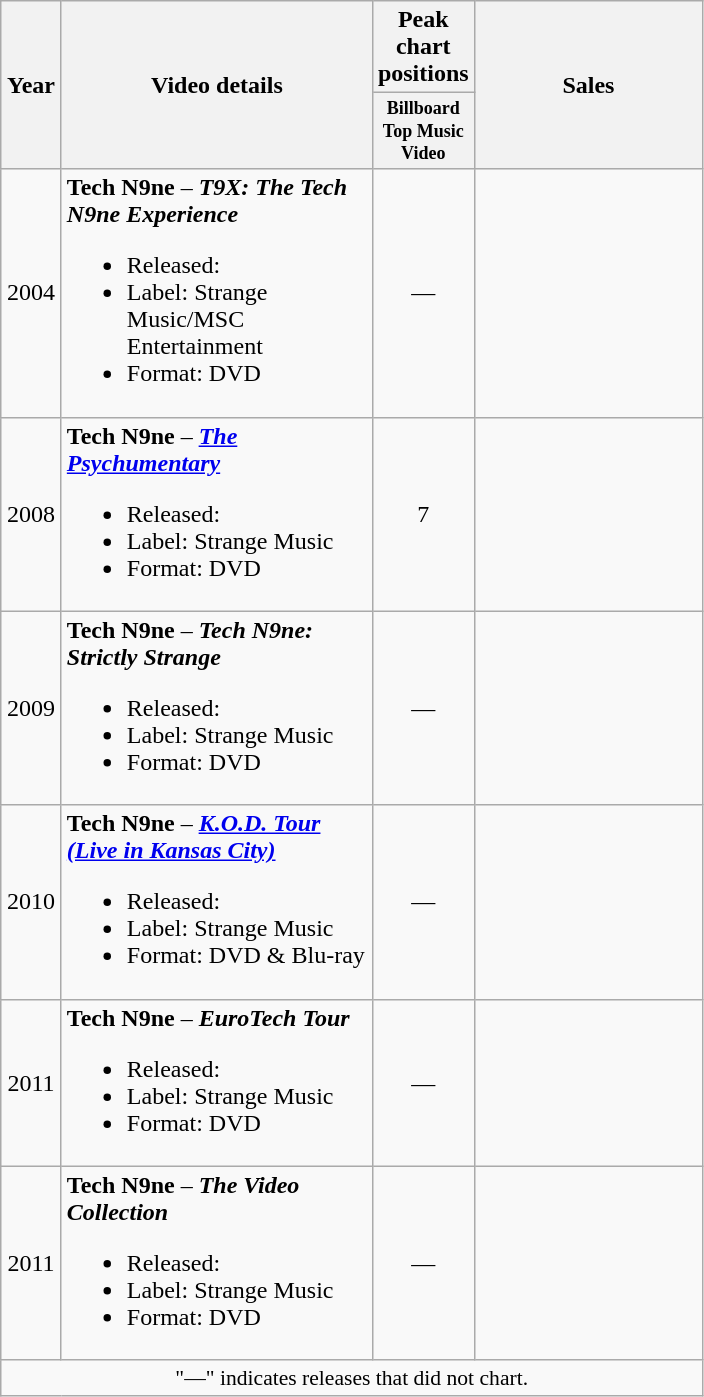<table class="wikitable">
<tr>
<th rowspan=2 style="width:33px;">Year</th>
<th style="width:200px;" rowspan=2>Video details</th>
<th>Peak chart positions</th>
<th rowspan=2 style="width:145px;">Sales</th>
</tr>
<tr>
<th style="width:3em;font-size:75%">Billboard Top Music Video</th>
</tr>
<tr>
<td style="text-align:center;">2004</td>
<td><strong>Tech N9ne</strong> – <strong><em>T9X: The Tech N9ne Experience</em></strong><br><ul><li>Released: </li><li>Label: Strange Music/MSC Entertainment </li><li>Format: DVD</li></ul></td>
<td style="text-align:center;">—</td>
<td></td>
</tr>
<tr>
<td style="text-align:center;">2008</td>
<td><strong>Tech N9ne</strong> – <strong><em><a href='#'>The Psychumentary</a></em></strong><br><ul><li>Released: </li><li>Label: Strange Music </li><li>Format: DVD</li></ul></td>
<td style="text-align:center;">7</td>
<td></td>
</tr>
<tr>
<td style="text-align:center;">2009</td>
<td><strong>Tech N9ne</strong> – <strong><em>Tech N9ne: Strictly Strange</em></strong><br><ul><li>Released: </li><li>Label: Strange Music </li><li>Format: DVD</li></ul></td>
<td style="text-align:center;">—</td>
<td></td>
</tr>
<tr>
<td style="text-align:center;">2010</td>
<td><strong>Tech N9ne</strong> – <strong><em><a href='#'>K.O.D. Tour (Live in Kansas City)</a></em></strong><br><ul><li>Released: </li><li>Label: Strange Music </li><li>Format: DVD & Blu-ray</li></ul></td>
<td style="text-align:center;">—</td>
<td></td>
</tr>
<tr>
<td style="text-align:center;">2011</td>
<td><strong>Tech N9ne</strong> – <strong><em>EuroTech Tour</em></strong><br><ul><li>Released: </li><li>Label: Strange Music</li><li>Format: DVD</li></ul></td>
<td style="text-align:center;">—</td>
<td></td>
</tr>
<tr>
<td style="text-align:center;">2011</td>
<td><strong>Tech N9ne</strong> – <strong><em>The Video Collection</em></strong><br><ul><li>Released: </li><li>Label: Strange Music</li><li>Format: DVD</li></ul></td>
<td style="text-align:center;">—</td>
<td></td>
</tr>
<tr>
<td colspan=4  style="text-align:center; font-size:90%;">"—" indicates releases that did not chart.</td>
</tr>
</table>
